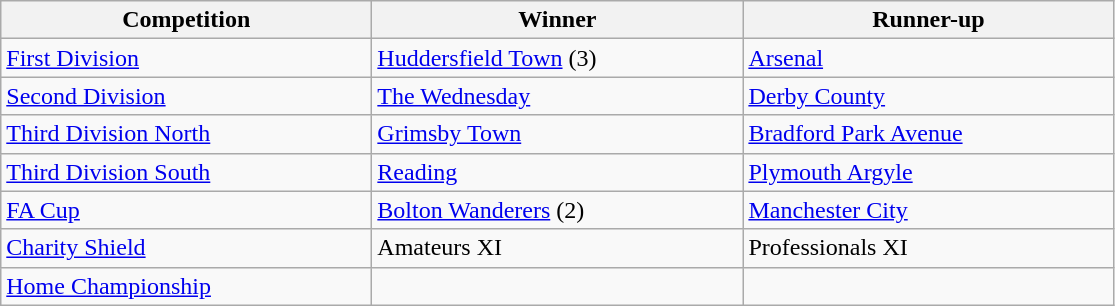<table class="wikitable">
<tr>
<th style="width:15em">Competition</th>
<th style="width:15em">Winner</th>
<th style="width:15em">Runner-up</th>
</tr>
<tr>
<td><a href='#'>First Division</a></td>
<td><a href='#'>Huddersfield Town</a> (3)</td>
<td><a href='#'>Arsenal</a></td>
</tr>
<tr>
<td><a href='#'>Second Division</a></td>
<td><a href='#'>The Wednesday</a></td>
<td><a href='#'>Derby County</a></td>
</tr>
<tr>
<td><a href='#'>Third Division North</a></td>
<td><a href='#'>Grimsby Town</a></td>
<td><a href='#'>Bradford Park Avenue</a></td>
</tr>
<tr>
<td><a href='#'>Third Division South</a></td>
<td><a href='#'>Reading</a></td>
<td><a href='#'>Plymouth Argyle</a></td>
</tr>
<tr>
<td><a href='#'>FA Cup</a></td>
<td><a href='#'>Bolton Wanderers</a> (2)</td>
<td><a href='#'>Manchester City</a></td>
</tr>
<tr>
<td><a href='#'>Charity Shield</a></td>
<td>Amateurs XI</td>
<td>Professionals XI</td>
</tr>
<tr>
<td><a href='#'>Home Championship</a></td>
<td></td>
<td></td>
</tr>
</table>
